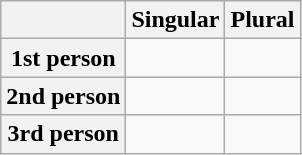<table class="wikitable">
<tr>
<th></th>
<th>Singular</th>
<th>Plural</th>
</tr>
<tr>
<th>1st person</th>
<td></td>
<td></td>
</tr>
<tr>
<th>2nd person</th>
<td></td>
<td></td>
</tr>
<tr>
<th>3rd person</th>
<td></td>
<td></td>
</tr>
</table>
